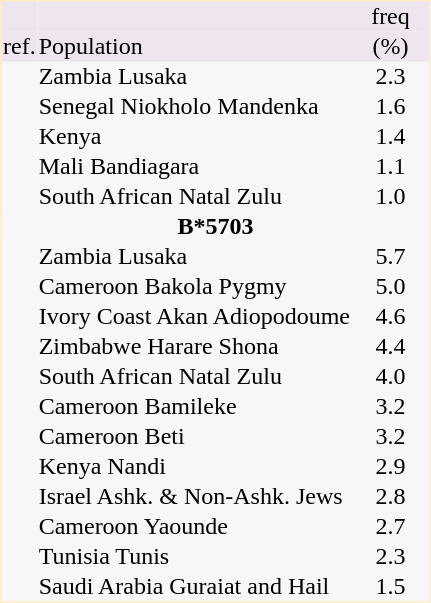<table border="0" cellspacing="0" cellpadding="1" align="center" style="text-align:center; margin-left: 1em;  border:1px #ffeebb solid; background:#f8f6f8; ">
<tr style="background:#efe5ef">
<td></td>
<td></td>
<td>freq</td>
</tr>
<tr style="background:#eee5ef">
<td>ref.</td>
<td align="left">Population</td>
<td style="width:50px">(%)</td>
</tr>
<tr>
<td></td>
<td align="left">Zambia Lusaka</td>
<td>2.3</td>
</tr>
<tr>
<td></td>
<td align="left">Senegal Niokholo Mandenka</td>
<td>1.6</td>
</tr>
<tr>
<td></td>
<td align="left">Kenya</td>
<td>1.4</td>
</tr>
<tr>
<td></td>
<td align="left">Mali Bandiagara</td>
<td>1.1</td>
</tr>
<tr>
<td></td>
<td align="left">South African Natal Zulu</td>
<td>1.0</td>
</tr>
<tr style="background:#f8f6f8">
<td colspan = 3><strong>B*5703</strong></td>
</tr>
<tr>
<td></td>
<td align="left">Zambia Lusaka</td>
<td>5.7</td>
</tr>
<tr>
<td></td>
<td align="left">Cameroon Bakola Pygmy</td>
<td>5.0</td>
</tr>
<tr>
<td></td>
<td align="left">Ivory Coast Akan Adiopodoume</td>
<td>4.6</td>
</tr>
<tr>
<td></td>
<td align="left">Zimbabwe Harare Shona</td>
<td>4.4</td>
</tr>
<tr>
<td></td>
<td align="left">South African Natal Zulu</td>
<td>4.0</td>
</tr>
<tr>
<td></td>
<td align="left">Cameroon Bamileke</td>
<td>3.2</td>
</tr>
<tr>
<td></td>
<td align="left">Cameroon Beti</td>
<td>3.2</td>
</tr>
<tr>
<td></td>
<td align="left">Kenya Nandi</td>
<td>2.9</td>
</tr>
<tr>
<td></td>
<td align="left">Israel Ashk. & Non-Ashk. Jews</td>
<td>2.8</td>
</tr>
<tr>
<td></td>
<td align="left">Cameroon Yaounde</td>
<td>2.7</td>
</tr>
<tr>
<td></td>
<td align="left">Tunisia Tunis</td>
<td>2.3</td>
</tr>
<tr>
<td></td>
<td align="left">Saudi Arabia Guraiat and Hail</td>
<td>1.5</td>
</tr>
</table>
